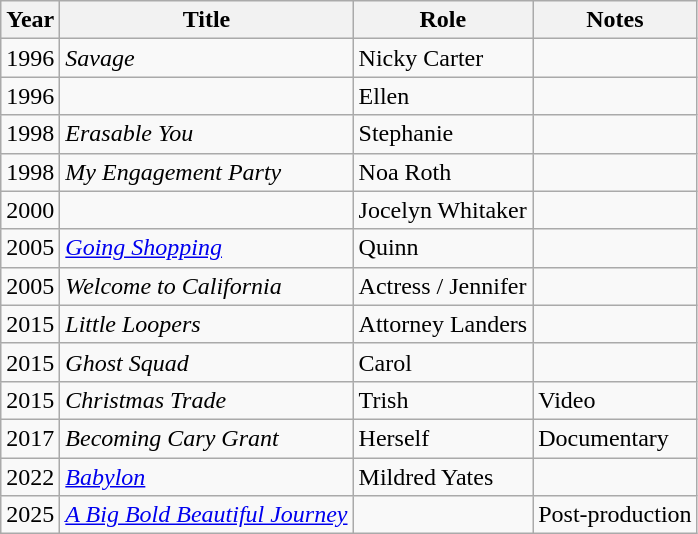<table class="wikitable sortable">
<tr>
<th>Year</th>
<th>Title</th>
<th>Role</th>
<th class="unsortable">Notes</th>
</tr>
<tr>
<td>1996</td>
<td><em>Savage</em></td>
<td>Nicky Carter</td>
<td></td>
</tr>
<tr>
<td>1996</td>
<td><em></em></td>
<td>Ellen</td>
<td></td>
</tr>
<tr>
<td>1998</td>
<td><em>Erasable You</em></td>
<td>Stephanie</td>
<td></td>
</tr>
<tr>
<td>1998</td>
<td><em>My Engagement Party</em></td>
<td>Noa Roth</td>
<td></td>
</tr>
<tr>
<td>2000</td>
<td><em></em></td>
<td>Jocelyn Whitaker</td>
<td></td>
</tr>
<tr>
<td>2005</td>
<td><em><a href='#'>Going Shopping</a></em></td>
<td>Quinn</td>
<td></td>
</tr>
<tr>
<td>2005</td>
<td><em>Welcome to California</em></td>
<td>Actress / Jennifer</td>
<td></td>
</tr>
<tr>
<td>2015</td>
<td><em>Little Loopers</em></td>
<td>Attorney Landers</td>
<td></td>
</tr>
<tr>
<td>2015</td>
<td><em>Ghost Squad</em></td>
<td>Carol</td>
<td></td>
</tr>
<tr>
<td>2015</td>
<td><em>Christmas Trade</em></td>
<td>Trish</td>
<td>Video</td>
</tr>
<tr>
<td>2017</td>
<td><em>Becoming Cary Grant</em></td>
<td>Herself</td>
<td>Documentary</td>
</tr>
<tr>
<td>2022</td>
<td><em><a href='#'>Babylon</a></em></td>
<td>Mildred Yates</td>
<td></td>
</tr>
<tr>
<td>2025</td>
<td><em><a href='#'>A Big Bold Beautiful Journey</a></em></td>
<td></td>
<td>Post-production</td>
</tr>
</table>
